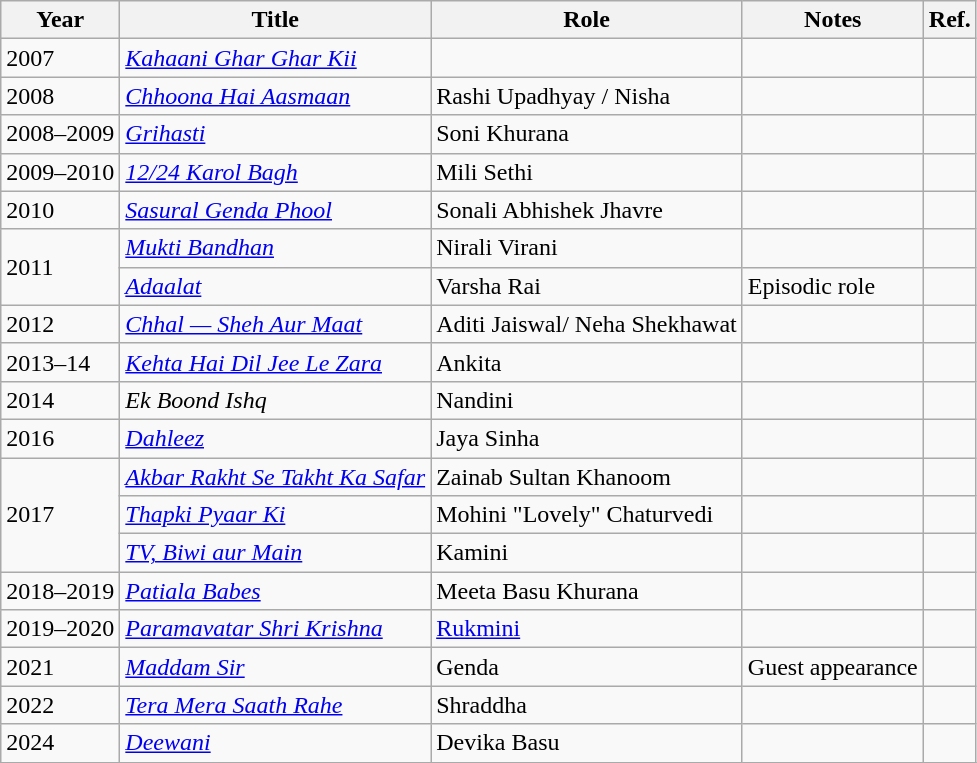<table class="wikitable">
<tr>
<th>Year</th>
<th>Title</th>
<th>Role</th>
<th>Notes</th>
<th>Ref.</th>
</tr>
<tr>
<td>2007</td>
<td><em><a href='#'>Kahaani Ghar Ghar Kii</a></em></td>
<td></td>
<td></td>
<td></td>
</tr>
<tr>
<td>2008</td>
<td><em><a href='#'>Chhoona Hai Aasmaan</a></em></td>
<td>Rashi Upadhyay / Nisha</td>
<td></td>
<td></td>
</tr>
<tr>
<td>2008–2009</td>
<td><em><a href='#'>Grihasti</a></em></td>
<td>Soni Khurana</td>
<td></td>
<td></td>
</tr>
<tr>
<td>2009–2010</td>
<td><em><a href='#'>12/24 Karol Bagh</a></em></td>
<td>Mili Sethi</td>
<td></td>
<td></td>
</tr>
<tr>
<td>2010</td>
<td><em><a href='#'>Sasural Genda Phool</a></em></td>
<td>Sonali Abhishek Jhavre</td>
<td></td>
<td></td>
</tr>
<tr>
<td rowspan="2">2011</td>
<td><em><a href='#'>Mukti Bandhan</a></em></td>
<td>Nirali Virani</td>
<td></td>
<td></td>
</tr>
<tr>
<td><em><a href='#'>Adaalat</a></em></td>
<td>Varsha Rai</td>
<td>Episodic role</td>
<td></td>
</tr>
<tr>
<td>2012</td>
<td><em><a href='#'>Chhal — Sheh Aur Maat</a></em></td>
<td>Aditi Jaiswal/ Neha Shekhawat</td>
<td></td>
<td></td>
</tr>
<tr>
<td>2013–14</td>
<td><em><a href='#'>Kehta Hai Dil Jee Le Zara</a></em></td>
<td>Ankita</td>
<td></td>
<td></td>
</tr>
<tr>
<td>2014</td>
<td><em>Ek Boond Ishq</em></td>
<td>Nandini</td>
<td></td>
<td></td>
</tr>
<tr>
<td>2016</td>
<td><em><a href='#'>Dahleez</a></em></td>
<td>Jaya Sinha</td>
<td></td>
<td></td>
</tr>
<tr>
<td rowspan="3">2017</td>
<td><em><a href='#'>Akbar Rakht Se Takht Ka Safar</a></em></td>
<td>Zainab Sultan Khanoom</td>
<td></td>
<td></td>
</tr>
<tr>
<td><em><a href='#'>Thapki Pyaar Ki</a></em></td>
<td>Mohini "Lovely" Chaturvedi</td>
<td></td>
<td></td>
</tr>
<tr>
<td><em><a href='#'>TV, Biwi aur Main</a></em></td>
<td>Kamini</td>
<td></td>
<td></td>
</tr>
<tr>
<td>2018–2019</td>
<td><em><a href='#'>Patiala Babes</a></em></td>
<td>Meeta Basu Khurana</td>
<td></td>
<td></td>
</tr>
<tr>
<td>2019–2020</td>
<td><em><a href='#'>Paramavatar Shri Krishna</a></em></td>
<td><a href='#'>Rukmini</a></td>
<td></td>
<td></td>
</tr>
<tr>
<td>2021</td>
<td><em><a href='#'>Maddam Sir</a></em></td>
<td>Genda</td>
<td>Guest appearance</td>
<td></td>
</tr>
<tr>
<td>2022</td>
<td><em><a href='#'>Tera Mera Saath Rahe</a></em></td>
<td>Shraddha</td>
<td></td>
<td></td>
</tr>
<tr>
<td>2024</td>
<td><em><a href='#'>Deewani</a></em></td>
<td>Devika Basu</td>
<td></td>
<td></td>
</tr>
<tr>
</tr>
</table>
